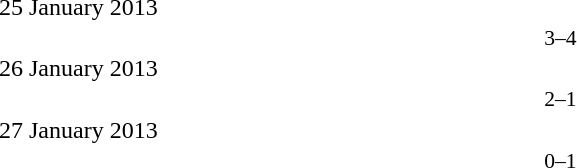<table style="width:70%;" cellspacing="1">
<tr>
<th width=35%></th>
<th width=15%></th>
<th></th>
</tr>
<tr>
<td>25 January 2013</td>
</tr>
<tr style=font-size:90%>
<td align=right><strong></strong></td>
<td align=center>3–4</td>
<td><strong></strong></td>
</tr>
<tr>
<td>26 January 2013</td>
</tr>
<tr style=font-size:90%>
<td align=right><strong></strong></td>
<td align=center>2–1</td>
<td><strong></strong></td>
</tr>
<tr>
<td>27 January 2013</td>
</tr>
<tr style=font-size:90%>
<td align=right><strong></strong></td>
<td align=center>0–1</td>
<td><strong></strong></td>
</tr>
</table>
